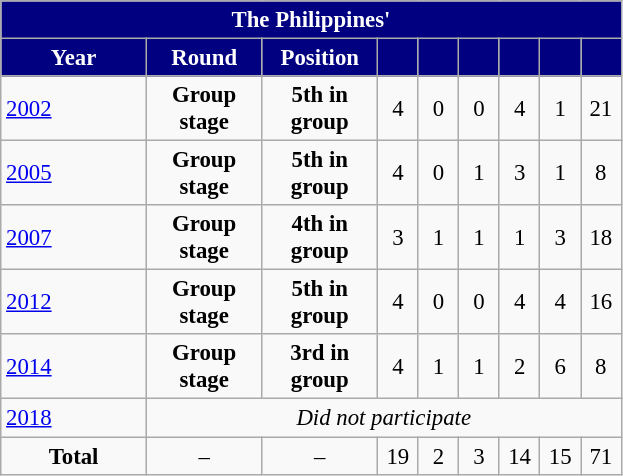<table class="wikitable" style="text-align: center; font-size:95%;">
<tr>
<th colspan="10" style="background:#000080; color: #FFFFFF;">The Philippines' <a href='#'></a></th>
</tr>
<tr>
<th style="background:#000080;color:white;"width=90>Year</th>
<th style="background:#000080;color:white;"width="70">Round</th>
<th style="background:#000080;color:white;"width="70">Position</th>
<th style="background:#000080;color:white;"width="20"></th>
<th style="background:#000080;color:white;"width="20"></th>
<th style="background:#000080;color:white;"width="20"></th>
<th style="background:#000080;color:white;"width="20"></th>
<th style="background:#000080;color:white;"width="20"></th>
<th style="background:#000080;color:white;"width="20"></th>
</tr>
<tr>
<td align=left> <a href='#'>2002</a></td>
<td><strong>Group stage</strong></td>
<td><strong>5th in group</strong></td>
<td>4</td>
<td>0</td>
<td>0</td>
<td>4</td>
<td>1</td>
<td>21</td>
</tr>
<tr>
<td align=left> <a href='#'>2005</a></td>
<td><strong>Group stage</strong></td>
<td><strong>5th in group</strong></td>
<td>4</td>
<td>0</td>
<td>1</td>
<td>3</td>
<td>1</td>
<td>8</td>
</tr>
<tr>
<td align=left> <a href='#'>2007</a></td>
<td><strong>Group stage</strong></td>
<td><strong>4th in group</strong></td>
<td>3</td>
<td>1</td>
<td>1</td>
<td>1</td>
<td>3</td>
<td>18</td>
</tr>
<tr>
<td align=left> <a href='#'>2012</a></td>
<td><strong>Group stage</strong></td>
<td><strong>5th in group</strong></td>
<td>4</td>
<td>0</td>
<td>0</td>
<td>4</td>
<td>4</td>
<td>16</td>
</tr>
<tr>
<td align=left> <a href='#'>2014</a></td>
<td><strong>Group stage</strong></td>
<td><strong>3rd in group</strong></td>
<td>4</td>
<td>1</td>
<td>1</td>
<td>2</td>
<td>6</td>
<td>8</td>
</tr>
<tr>
<td align=left> <a href='#'>2018</a></td>
<td colspan=9><em>Did not participate</em></td>
</tr>
<tr>
<td><strong>Total</strong></td>
<td>–</td>
<td>–</td>
<td>19</td>
<td>2</td>
<td>3</td>
<td>14</td>
<td>15</td>
<td>71</td>
</tr>
</table>
